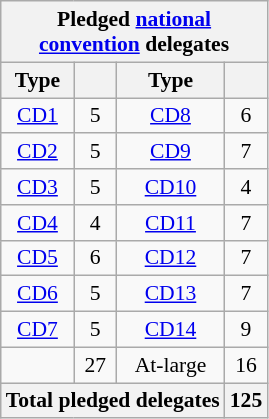<table class="wikitable sortable" style="font-size:90%;text-align:center;float:none;padding:5px;">
<tr>
<th colspan="4">Pledged <a href='#'>national<br>convention</a> delegates</th>
</tr>
<tr>
<th>Type</th>
<th></th>
<th>Type</th>
<th></th>
</tr>
<tr>
<td><a href='#'>CD1</a></td>
<td>5</td>
<td><a href='#'>CD8</a></td>
<td>6</td>
</tr>
<tr>
<td><a href='#'>CD2</a></td>
<td>5</td>
<td><a href='#'>CD9</a></td>
<td>7</td>
</tr>
<tr>
<td><a href='#'>CD3</a></td>
<td>5</td>
<td><a href='#'>CD10</a></td>
<td>4</td>
</tr>
<tr>
<td><a href='#'>CD4</a></td>
<td>4</td>
<td><a href='#'>CD11</a></td>
<td>7</td>
</tr>
<tr>
<td><a href='#'>CD5</a></td>
<td>6</td>
<td><a href='#'>CD12</a></td>
<td>7</td>
</tr>
<tr>
<td><a href='#'>CD6</a></td>
<td>5</td>
<td><a href='#'>CD13</a></td>
<td>7</td>
</tr>
<tr>
<td><a href='#'>CD7</a></td>
<td>5</td>
<td><a href='#'>CD14</a></td>
<td>9</td>
</tr>
<tr>
<td></td>
<td>27</td>
<td>At-large</td>
<td>16</td>
</tr>
<tr>
<th colspan="3">Total pledged delegates</th>
<th>125</th>
</tr>
</table>
